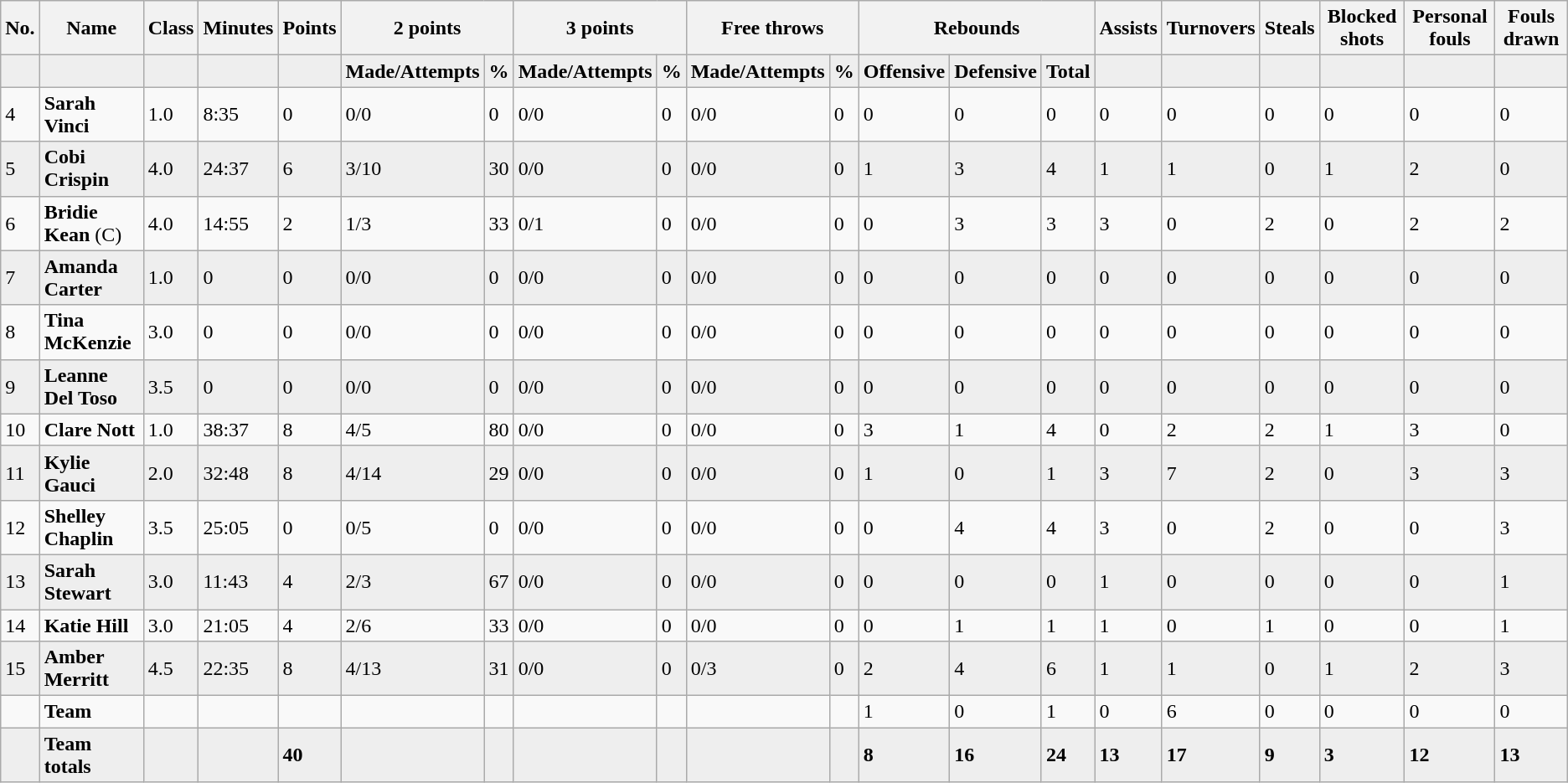<table class="wikitable sortable" border="1">
<tr>
<th>No.</th>
<th>Name</th>
<th>Class</th>
<th>Minutes</th>
<th>Points</th>
<th colspan="2">2 points</th>
<th colspan="2">3 points</th>
<th colspan="2">Free throws</th>
<th colspan="3">Rebounds</th>
<th>Assists</th>
<th>Turnovers</th>
<th>Steals</th>
<th>Blocked shots</th>
<th>Personal fouls</th>
<th>Fouls drawn</th>
</tr>
<tr bgcolor=#eeeeee>
<td></td>
<td></td>
<td></td>
<td></td>
<td></td>
<td><strong>Made/Attempts</strong></td>
<td><strong>%</strong></td>
<td><strong>Made/Attempts</strong></td>
<td><strong>%</strong></td>
<td><strong>Made/Attempts</strong></td>
<td><strong>%</strong></td>
<td><strong>Offensive</strong></td>
<td><strong>Defensive</strong></td>
<td><strong>Total</strong></td>
<td></td>
<td></td>
<td></td>
<td></td>
<td></td>
<td></td>
</tr>
<tr>
<td>4</td>
<td><strong>Sarah Vinci</strong></td>
<td>1.0</td>
<td>8:35</td>
<td>0</td>
<td>0/0</td>
<td>0</td>
<td>0/0</td>
<td>0</td>
<td>0/0</td>
<td>0</td>
<td>0</td>
<td>0</td>
<td>0</td>
<td>0</td>
<td>0</td>
<td>0</td>
<td>0</td>
<td>0</td>
<td>0</td>
</tr>
<tr bgcolor="#eeeeeeee">
<td>5</td>
<td><strong>Cobi Crispin</strong></td>
<td>4.0</td>
<td>24:37</td>
<td>6</td>
<td>3/10</td>
<td>30</td>
<td>0/0</td>
<td>0</td>
<td>0/0</td>
<td>0</td>
<td>1</td>
<td>3</td>
<td>4</td>
<td>1</td>
<td>1</td>
<td>0</td>
<td>1</td>
<td>2</td>
<td>0</td>
</tr>
<tr>
<td>6</td>
<td><strong>Bridie Kean</strong> (C)</td>
<td>4.0</td>
<td>14:55</td>
<td>2</td>
<td>1/3</td>
<td>33</td>
<td>0/1</td>
<td>0</td>
<td>0/0</td>
<td>0</td>
<td>0</td>
<td>3</td>
<td>3</td>
<td>3</td>
<td>0</td>
<td>2</td>
<td>0</td>
<td>2</td>
<td>2</td>
</tr>
<tr bgcolor="#eeeeeeee">
<td>7</td>
<td><strong>Amanda Carter</strong></td>
<td>1.0</td>
<td>0</td>
<td>0</td>
<td>0/0</td>
<td>0</td>
<td>0/0</td>
<td>0</td>
<td>0/0</td>
<td>0</td>
<td>0</td>
<td>0</td>
<td>0</td>
<td>0</td>
<td>0</td>
<td>0</td>
<td>0</td>
<td>0</td>
<td>0</td>
</tr>
<tr>
<td>8</td>
<td><strong>Tina McKenzie</strong></td>
<td>3.0</td>
<td>0</td>
<td>0</td>
<td>0/0</td>
<td>0</td>
<td>0/0</td>
<td>0</td>
<td>0/0</td>
<td>0</td>
<td>0</td>
<td>0</td>
<td>0</td>
<td>0</td>
<td>0</td>
<td>0</td>
<td>0</td>
<td>0</td>
<td>0</td>
</tr>
<tr bgcolor="#eeeeeeee">
<td>9</td>
<td><strong>Leanne Del Toso</strong></td>
<td>3.5</td>
<td>0</td>
<td>0</td>
<td>0/0</td>
<td>0</td>
<td>0/0</td>
<td>0</td>
<td>0/0</td>
<td>0</td>
<td>0</td>
<td>0</td>
<td>0</td>
<td>0</td>
<td>0</td>
<td>0</td>
<td>0</td>
<td>0</td>
<td>0</td>
</tr>
<tr>
<td>10</td>
<td><strong>Clare Nott</strong></td>
<td>1.0</td>
<td>38:37</td>
<td>8</td>
<td>4/5</td>
<td>80</td>
<td>0/0</td>
<td>0</td>
<td>0/0</td>
<td>0</td>
<td>3</td>
<td>1</td>
<td>4</td>
<td>0</td>
<td>2</td>
<td>2</td>
<td>1</td>
<td>3</td>
<td>0</td>
</tr>
<tr bgcolor="#eeeeeeee">
<td>11</td>
<td><strong>Kylie Gauci</strong></td>
<td>2.0</td>
<td>32:48</td>
<td>8</td>
<td>4/14</td>
<td>29</td>
<td>0/0</td>
<td>0</td>
<td>0/0</td>
<td>0</td>
<td>1</td>
<td>0</td>
<td>1</td>
<td>3</td>
<td>7</td>
<td>2</td>
<td>0</td>
<td>3</td>
<td>3</td>
</tr>
<tr>
<td>12</td>
<td><strong>Shelley Chaplin</strong></td>
<td>3.5</td>
<td>25:05</td>
<td>0</td>
<td>0/5</td>
<td>0</td>
<td>0/0</td>
<td>0</td>
<td>0/0</td>
<td>0</td>
<td>0</td>
<td>4</td>
<td>4</td>
<td>3</td>
<td>0</td>
<td>2</td>
<td>0</td>
<td>0</td>
<td>3</td>
</tr>
<tr bgcolor="#eeeeeeee">
<td>13</td>
<td><strong>Sarah Stewart</strong></td>
<td>3.0</td>
<td>11:43</td>
<td>4</td>
<td>2/3</td>
<td>67</td>
<td>0/0</td>
<td>0</td>
<td>0/0</td>
<td>0</td>
<td>0</td>
<td>0</td>
<td>0</td>
<td>1</td>
<td>0</td>
<td>0</td>
<td>0</td>
<td>0</td>
<td>1</td>
</tr>
<tr>
<td>14</td>
<td><strong>Katie Hill</strong></td>
<td>3.0</td>
<td>21:05</td>
<td>4</td>
<td>2/6</td>
<td>33</td>
<td>0/0</td>
<td>0</td>
<td>0/0</td>
<td>0</td>
<td>0</td>
<td>1</td>
<td>1</td>
<td>1</td>
<td>0</td>
<td>1</td>
<td>0</td>
<td>0</td>
<td>1</td>
</tr>
<tr bgcolor="#eeeeeeee">
<td>15</td>
<td><strong>Amber Merritt</strong></td>
<td>4.5</td>
<td>22:35</td>
<td>8</td>
<td>4/13</td>
<td>31</td>
<td>0/0</td>
<td>0</td>
<td>0/3</td>
<td>0</td>
<td>2</td>
<td>4</td>
<td>6</td>
<td>1</td>
<td>1</td>
<td>0</td>
<td>1</td>
<td>2</td>
<td>3</td>
</tr>
<tr>
<td></td>
<td><strong>Team</strong></td>
<td></td>
<td></td>
<td></td>
<td></td>
<td></td>
<td></td>
<td></td>
<td></td>
<td></td>
<td>1</td>
<td>0</td>
<td>1</td>
<td>0</td>
<td>6</td>
<td>0</td>
<td>0</td>
<td>0</td>
<td>0</td>
</tr>
<tr bgcolor="#eeeeeeee">
<td></td>
<td><strong>Team totals</strong></td>
<td></td>
<td></td>
<td><strong>40</strong></td>
<td></td>
<td></td>
<td></td>
<td></td>
<td></td>
<td></td>
<td><strong>8</strong></td>
<td><strong>16</strong></td>
<td><strong>24</strong></td>
<td><strong>13</strong></td>
<td><strong>17</strong></td>
<td><strong>9</strong></td>
<td><strong>3</strong></td>
<td><strong>12</strong></td>
<td><strong>13</strong></td>
</tr>
</table>
